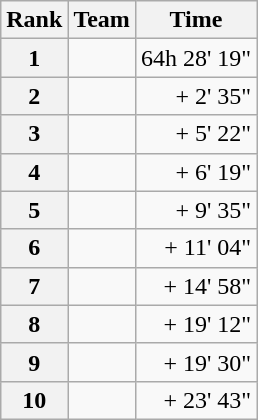<table class="wikitable">
<tr>
<th scope="col">Rank</th>
<th scope="col">Team</th>
<th scope="col">Time</th>
</tr>
<tr>
<th scope="row">1</th>
<td>  </td>
<td align="right">64h 28' 19"</td>
</tr>
<tr>
<th scope="row">2</th>
<td> </td>
<td align="right">+ 2' 35"</td>
</tr>
<tr>
<th scope="row">3</th>
<td> </td>
<td align="right">+ 5' 22"</td>
</tr>
<tr>
<th scope="row">4</th>
<td> </td>
<td align="right">+ 6' 19"</td>
</tr>
<tr>
<th scope="row">5</th>
<td> </td>
<td align="right">+ 9' 35"</td>
</tr>
<tr>
<th scope="row">6</th>
<td> </td>
<td align="right">+ 11' 04"</td>
</tr>
<tr>
<th scope="row">7</th>
<td> </td>
<td align="right">+ 14' 58"</td>
</tr>
<tr>
<th scope="row">8</th>
<td> </td>
<td align="right">+ 19' 12"</td>
</tr>
<tr>
<th scope="row">9</th>
<td> </td>
<td align="right">+ 19' 30"</td>
</tr>
<tr>
<th scope="row">10</th>
<td> </td>
<td align="right">+ 23' 43"</td>
</tr>
</table>
